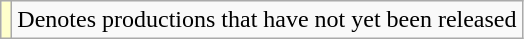<table class="wikitable">
<tr>
<td style="background:#FFFFCC;"></td>
<td>Denotes productions that have not yet been released</td>
</tr>
</table>
